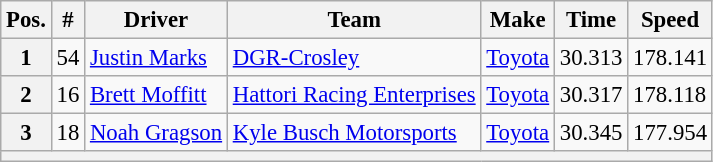<table class="wikitable" style="font-size:95%">
<tr>
<th>Pos.</th>
<th>#</th>
<th>Driver</th>
<th>Team</th>
<th>Make</th>
<th>Time</th>
<th>Speed</th>
</tr>
<tr>
<th>1</th>
<td>54</td>
<td><a href='#'>Justin Marks</a></td>
<td><a href='#'>DGR-Crosley</a></td>
<td><a href='#'>Toyota</a></td>
<td>30.313</td>
<td>178.141</td>
</tr>
<tr>
<th>2</th>
<td>16</td>
<td><a href='#'>Brett Moffitt</a></td>
<td><a href='#'>Hattori Racing Enterprises</a></td>
<td><a href='#'>Toyota</a></td>
<td>30.317</td>
<td>178.118</td>
</tr>
<tr>
<th>3</th>
<td>18</td>
<td><a href='#'>Noah Gragson</a></td>
<td><a href='#'>Kyle Busch Motorsports</a></td>
<td><a href='#'>Toyota</a></td>
<td>30.345</td>
<td>177.954</td>
</tr>
<tr>
<th colspan="7"></th>
</tr>
</table>
